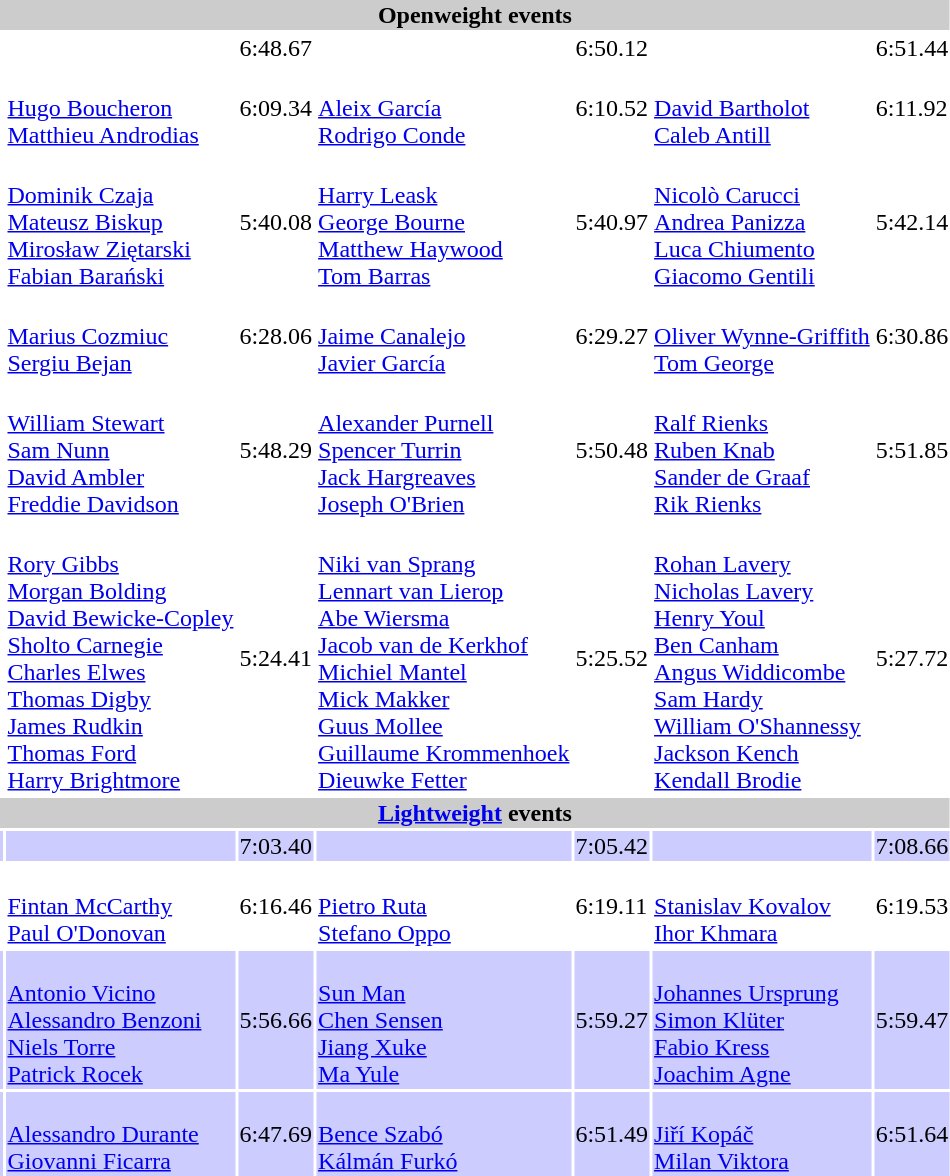<table>
<tr>
<th colspan="7" style="background-color:#CCC;">Openweight events</th>
</tr>
<tr>
<td><br></td>
<td></td>
<td>6:48.67</td>
<td></td>
<td>6:50.12</td>
<td></td>
<td>6:51.44</td>
</tr>
<tr>
<td><br></td>
<td><br><a href='#'>Hugo Boucheron</a><br><a href='#'>Matthieu Androdias</a></td>
<td>6:09.34</td>
<td><br><a href='#'>Aleix García</a><br><a href='#'>Rodrigo Conde</a></td>
<td>6:10.52</td>
<td><br><a href='#'>David Bartholot</a><br><a href='#'>Caleb Antill</a></td>
<td>6:11.92</td>
</tr>
<tr>
<td><br></td>
<td><br><a href='#'>Dominik Czaja</a><br><a href='#'>Mateusz Biskup</a><br><a href='#'>Mirosław Ziętarski</a><br><a href='#'>Fabian Barański</a></td>
<td>5:40.08</td>
<td><br><a href='#'>Harry Leask</a><br><a href='#'>George Bourne</a><br><a href='#'>Matthew Haywood</a><br><a href='#'>Tom Barras</a></td>
<td>5:40.97</td>
<td><br><a href='#'>Nicolò Carucci</a><br><a href='#'>Andrea Panizza</a><br><a href='#'>Luca Chiumento</a><br><a href='#'>Giacomo Gentili</a></td>
<td>5:42.14</td>
</tr>
<tr>
<td><br></td>
<td><br><a href='#'>Marius Cozmiuc</a><br><a href='#'>Sergiu Bejan</a></td>
<td>6:28.06</td>
<td><br><a href='#'>Jaime Canalejo</a><br><a href='#'>Javier García</a></td>
<td>6:29.27</td>
<td><br><a href='#'>Oliver Wynne-Griffith</a><br><a href='#'>Tom George</a></td>
<td>6:30.86</td>
</tr>
<tr>
<td><br></td>
<td><br><a href='#'>William Stewart</a><br><a href='#'>Sam Nunn</a><br><a href='#'>David Ambler</a><br><a href='#'>Freddie Davidson</a></td>
<td>5:48.29</td>
<td><br><a href='#'>Alexander Purnell</a><br><a href='#'>Spencer Turrin</a><br><a href='#'>Jack Hargreaves</a><br><a href='#'>Joseph O'Brien</a></td>
<td>5:50.48</td>
<td><br><a href='#'>Ralf Rienks</a><br><a href='#'>Ruben Knab</a><br><a href='#'>Sander de Graaf</a><br><a href='#'>Rik Rienks</a></td>
<td>5:51.85</td>
</tr>
<tr>
<td><br></td>
<td><br><a href='#'>Rory Gibbs</a><br><a href='#'>Morgan Bolding</a><br><a href='#'>David Bewicke-Copley</a><br><a href='#'>Sholto Carnegie</a><br><a href='#'>Charles Elwes</a><br><a href='#'>Thomas Digby</a><br><a href='#'>James Rudkin</a><br><a href='#'>Thomas Ford</a><br><a href='#'>Harry Brightmore</a></td>
<td>5:24.41</td>
<td><br><a href='#'>Niki van Sprang</a><br><a href='#'>Lennart van Lierop</a><br><a href='#'>Abe Wiersma</a><br><a href='#'>Jacob van de Kerkhof</a><br><a href='#'>Michiel Mantel</a><br><a href='#'>Mick Makker</a><br><a href='#'>Guus Mollee</a><br><a href='#'>Guillaume Krommenhoek</a><br><a href='#'>Dieuwke Fetter</a></td>
<td>5:25.52</td>
<td><br><a href='#'>Rohan Lavery</a><br><a href='#'>Nicholas Lavery</a><br><a href='#'>Henry Youl</a><br><a href='#'>Ben Canham</a><br><a href='#'>Angus Widdicombe</a><br><a href='#'>Sam Hardy</a><br><a href='#'>William O'Shannessy</a><br><a href='#'>Jackson Kench</a><br><a href='#'>Kendall Brodie</a></td>
<td>5:27.72</td>
</tr>
<tr>
<th colspan="7" style="background-color:#CCC;"><a href='#'>Lightweight</a> events</th>
</tr>
<tr bgcolor="#ccccff">
<td><br></td>
<td></td>
<td>7:03.40</td>
<td></td>
<td>7:05.42</td>
<td></td>
<td>7:08.66</td>
</tr>
<tr>
<td><br></td>
<td><br><a href='#'>Fintan McCarthy</a><br><a href='#'>Paul O'Donovan</a></td>
<td>6:16.46</td>
<td><br><a href='#'>Pietro Ruta</a><br><a href='#'>Stefano Oppo</a></td>
<td>6:19.11</td>
<td><br><a href='#'>Stanislav Kovalov</a><br><a href='#'>Ihor Khmara</a></td>
<td>6:19.53</td>
</tr>
<tr bgcolor="#ccccff">
<td><br></td>
<td><br><a href='#'>Antonio Vicino</a><br><a href='#'>Alessandro Benzoni</a><br><a href='#'>Niels Torre</a><br><a href='#'>Patrick Rocek</a></td>
<td>5:56.66</td>
<td><br><a href='#'>Sun Man</a><br><a href='#'>Chen Sensen</a><br><a href='#'>Jiang Xuke</a><br><a href='#'>Ma Yule</a></td>
<td>5:59.27</td>
<td><br><a href='#'>Johannes Ursprung</a><br><a href='#'>Simon Klüter</a><br><a href='#'>Fabio Kress</a><br><a href='#'>Joachim Agne</a></td>
<td>5:59.47</td>
</tr>
<tr bgcolor="#ccccff">
<td><br></td>
<td><br><a href='#'>Alessandro Durante</a><br><a href='#'>Giovanni Ficarra</a></td>
<td>6:47.69</td>
<td><br><a href='#'>Bence Szabó</a><br><a href='#'>Kálmán Furkó</a></td>
<td>6:51.49</td>
<td><br><a href='#'>Jiří Kopáč</a><br><a href='#'>Milan Viktora</a></td>
<td>6:51.64</td>
</tr>
</table>
